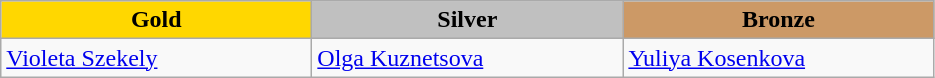<table class="wikitable" style="text-align:left">
<tr align="center">
<td width=200 bgcolor=gold><strong>Gold</strong></td>
<td width=200 bgcolor=silver><strong>Silver</strong></td>
<td width=200 bgcolor=CC9966><strong>Bronze</strong></td>
</tr>
<tr>
<td><a href='#'>Violeta Szekely</a><br><em></em></td>
<td><a href='#'>Olga Kuznetsova</a><br><em></em></td>
<td><a href='#'>Yuliya Kosenkova</a><br><em></em></td>
</tr>
</table>
